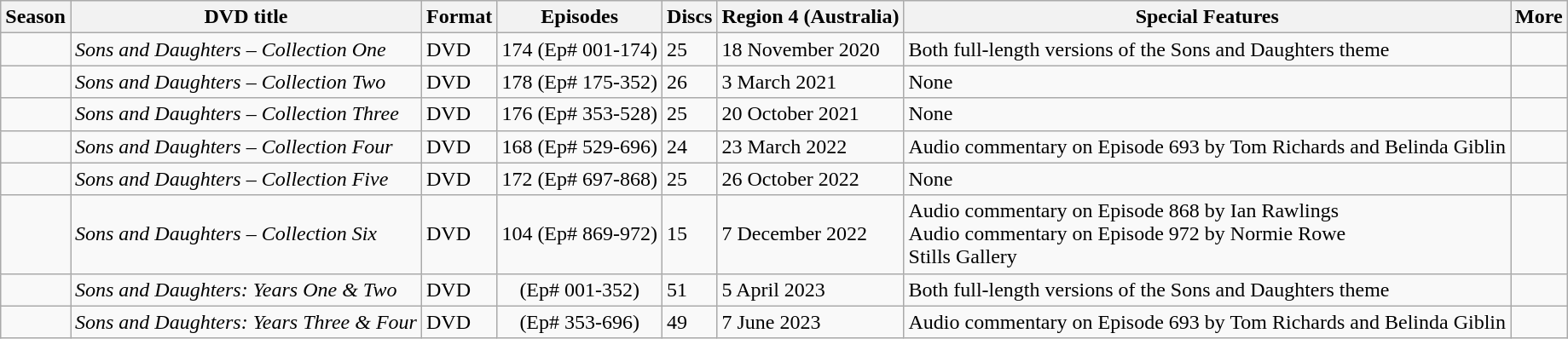<table class="wikitable">
<tr>
<th>Season</th>
<th>DVD title</th>
<th>Format</th>
<th>Episodes</th>
<th>Discs</th>
<th>Region 4 (Australia)</th>
<th>Special Features</th>
<th>More</th>
</tr>
<tr>
<td></td>
<td><em>Sons and Daughters – Collection One</em></td>
<td>DVD</td>
<td style="text-align:center;">174 (Ep# 001-174)</td>
<td>25</td>
<td>18 November 2020</td>
<td>Both full-length versions of the Sons and Daughters theme</td>
<td><br></td>
</tr>
<tr>
<td></td>
<td><em>Sons and Daughters – Collection Two</em></td>
<td>DVD</td>
<td style="text-align:center;">178 (Ep# 175-352)</td>
<td>26</td>
<td>3 March 2021</td>
<td>None</td>
<td><br></td>
</tr>
<tr>
<td></td>
<td><em>Sons and Daughters – Collection Three</em></td>
<td>DVD</td>
<td style="text-align:center;">176 (Ep# 353-528)</td>
<td>25</td>
<td>20 October 2021</td>
<td>None</td>
<td><br></td>
</tr>
<tr>
<td></td>
<td><em>Sons and Daughters – Collection Four</em></td>
<td>DVD</td>
<td style="text-align:center;">168 (Ep# 529-696)</td>
<td>24</td>
<td>23 March 2022</td>
<td>Audio commentary on Episode 693 by Tom Richards and Belinda Giblin</td>
<td><br></td>
</tr>
<tr>
<td></td>
<td><em>Sons and Daughters – Collection Five</em></td>
<td>DVD</td>
<td style="text-align:center;">172 (Ep# 697-868)</td>
<td>25</td>
<td>26 October 2022</td>
<td>None</td>
<td><br></td>
</tr>
<tr>
<td></td>
<td><em>Sons and Daughters – Collection Six</em></td>
<td>DVD</td>
<td style="text-align:center;">104 (Ep# 869-972)</td>
<td>15</td>
<td>7 December 2022</td>
<td>Audio commentary on Episode 868 by Ian Rawlings<br>Audio commentary on Episode 972 by Normie Rowe<br>Stills Gallery</td>
<td><br></td>
</tr>
<tr>
<td></td>
<td><em>Sons and Daughters: Years One & Two</em></td>
<td>DVD</td>
<td style="text-align:center;">(Ep# 001-352)</td>
<td>51</td>
<td>5 April 2023</td>
<td>Both full-length versions of the Sons and Daughters theme</td>
<td><br></td>
</tr>
<tr>
<td></td>
<td><em>Sons and Daughters: Years Three & Four</em></td>
<td>DVD</td>
<td style="text-align:center;">(Ep# 353-696)</td>
<td>49</td>
<td>7 June 2023</td>
<td>Audio commentary on Episode 693 by Tom Richards and Belinda Giblin</td>
<td><br></td>
</tr>
</table>
